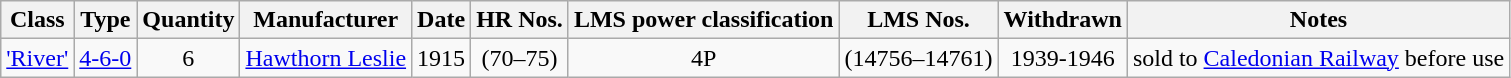<table class="wikitable" style=text-align:center>
<tr>
<th>Class</th>
<th>Type</th>
<th>Quantity</th>
<th>Manufacturer</th>
<th>Date</th>
<th>HR Nos.</th>
<th>LMS power classification</th>
<th>LMS Nos.</th>
<th>Withdrawn</th>
<th>Notes</th>
</tr>
<tr>
<td><a href='#'>'River'</a></td>
<td><a href='#'>4-6-0</a></td>
<td>6</td>
<td><a href='#'>Hawthorn Leslie</a></td>
<td>1915</td>
<td>(70–75)</td>
<td>4P</td>
<td>(14756–14761)</td>
<td>1939-1946</td>
<td align=left>sold to <a href='#'>Caledonian Railway</a> before use</td>
</tr>
</table>
